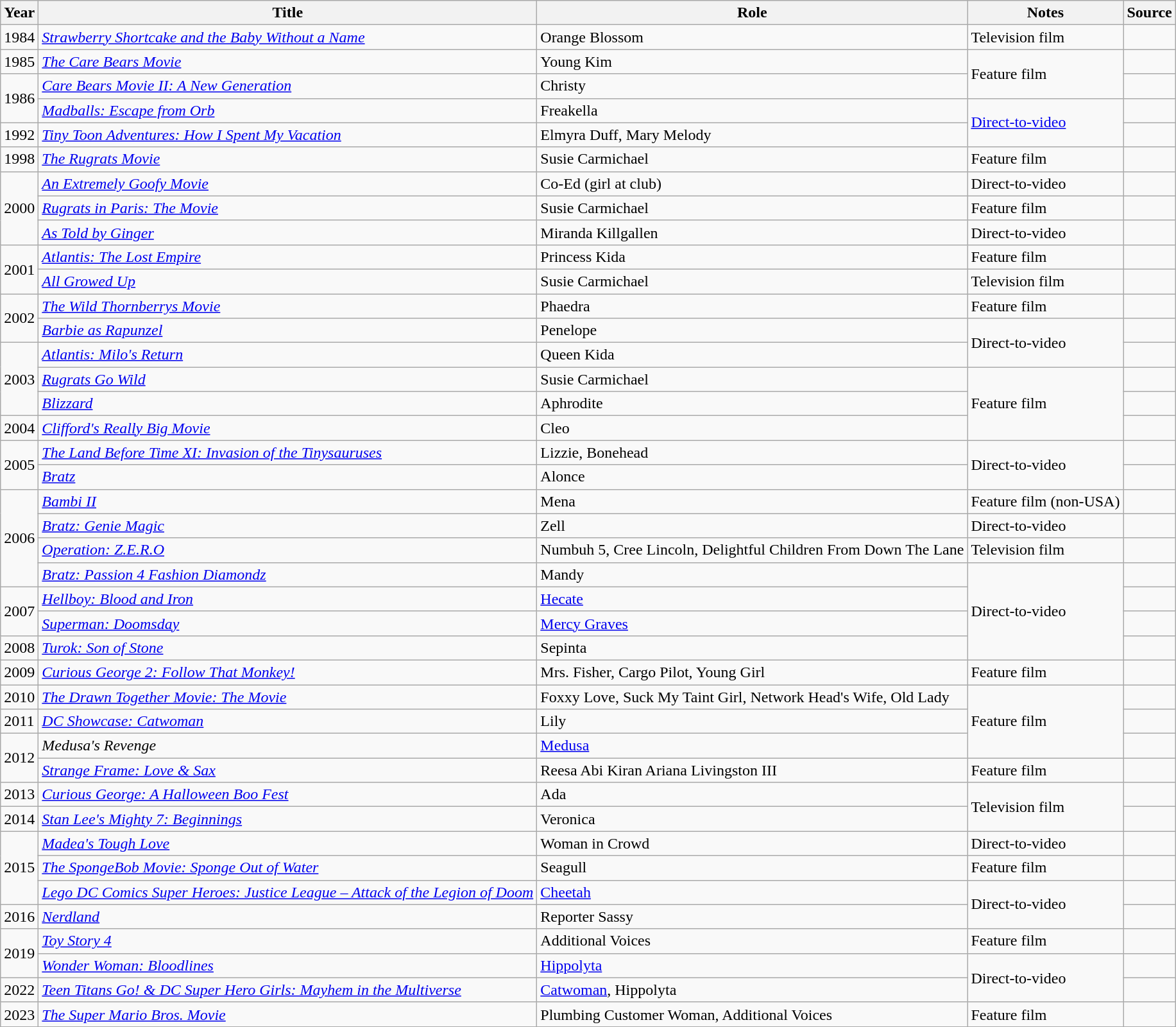<table class="wikitable sortable plainrowheaders">
<tr>
<th>Year</th>
<th>Title</th>
<th>Role</th>
<th class="unsortable">Notes</th>
<th class="unsortable">Source</th>
</tr>
<tr>
<td>1984</td>
<td><em><a href='#'>Strawberry Shortcake and the Baby Without a Name</a></em></td>
<td>Orange Blossom</td>
<td>Television film</td>
<td></td>
</tr>
<tr>
<td>1985</td>
<td data-sort-value="Care Bears Movie, The"><em><a href='#'>The Care Bears Movie</a></em></td>
<td>Young Kim</td>
<td rowspan="2">Feature film</td>
<td></td>
</tr>
<tr>
<td rowspan="2">1986</td>
<td><em><a href='#'>Care Bears Movie II: A New Generation</a></em></td>
<td>Christy</td>
<td></td>
</tr>
<tr>
<td><em><a href='#'>Madballs: Escape from Orb</a></em></td>
<td>Freakella</td>
<td rowspan="2"><a href='#'>Direct-to-video</a></td>
<td></td>
</tr>
<tr>
<td>1992</td>
<td><em><a href='#'>Tiny Toon Adventures: How I Spent My Vacation</a></em></td>
<td>Elmyra Duff, Mary Melody</td>
<td></td>
</tr>
<tr>
<td>1998</td>
<td data-sort-value="Rugrats Movie, The"><em><a href='#'>The Rugrats Movie</a></em></td>
<td>Susie Carmichael</td>
<td>Feature film</td>
<td></td>
</tr>
<tr>
<td rowspan="3">2000</td>
<td><em><a href='#'>An Extremely Goofy Movie</a></em></td>
<td>Co-Ed (girl at club)</td>
<td>Direct-to-video</td>
<td></td>
</tr>
<tr>
<td><em><a href='#'>Rugrats in Paris: The Movie</a></em></td>
<td>Susie Carmichael</td>
<td>Feature film</td>
<td></td>
</tr>
<tr>
<td><em><a href='#'>As Told by Ginger</a></em></td>
<td>Miranda Killgallen</td>
<td>Direct-to-video</td>
<td></td>
</tr>
<tr>
<td rowspan="2">2001</td>
<td><em><a href='#'>Atlantis: The Lost Empire</a></em></td>
<td>Princess Kida</td>
<td>Feature film</td>
<td></td>
</tr>
<tr>
<td><em><a href='#'>All Growed Up</a></em></td>
<td>Susie Carmichael</td>
<td>Television film</td>
<td></td>
</tr>
<tr>
<td rowspan="2">2002</td>
<td data-sort-value="Wild Thornberrys Movie, The"><em><a href='#'>The Wild Thornberrys Movie</a></em></td>
<td>Phaedra</td>
<td>Feature film</td>
<td></td>
</tr>
<tr>
<td><em><a href='#'>Barbie as Rapunzel</a></em></td>
<td>Penelope</td>
<td rowspan="2">Direct-to-video</td>
<td></td>
</tr>
<tr>
<td rowspan="3">2003</td>
<td><em><a href='#'>Atlantis: Milo's Return</a></em></td>
<td>Queen Kida</td>
<td></td>
</tr>
<tr>
<td><em><a href='#'>Rugrats Go Wild</a></em></td>
<td>Susie Carmichael</td>
<td rowspan="3">Feature film</td>
<td></td>
</tr>
<tr>
<td><em><a href='#'>Blizzard</a></em></td>
<td>Aphrodite</td>
<td></td>
</tr>
<tr>
<td>2004</td>
<td><em><a href='#'>Clifford's Really Big Movie</a></em></td>
<td>Cleo</td>
<td></td>
</tr>
<tr>
<td rowspan="2">2005</td>
<td data-sort-value="Land Before Time XI: Invasion of the Tinysauruses, The"><em><a href='#'>The Land Before Time XI: Invasion of the Tinysauruses</a></em></td>
<td>Lizzie, Bonehead</td>
<td rowspan="2">Direct-to-video</td>
<td></td>
</tr>
<tr>
<td><em><a href='#'>Bratz</a></em></td>
<td>Alonce</td>
<td></td>
</tr>
<tr>
<td rowspan="4">2006</td>
<td><em><a href='#'>Bambi II</a></em></td>
<td>Mena</td>
<td>Feature film (non-USA)</td>
<td></td>
</tr>
<tr>
<td><em><a href='#'>Bratz: Genie Magic</a></em></td>
<td>Zell</td>
<td>Direct-to-video</td>
<td></td>
</tr>
<tr>
<td><em><a href='#'>Operation: Z.E.R.O</a></em></td>
<td>Numbuh 5, Cree Lincoln, Delightful Children From Down The Lane</td>
<td>Television film</td>
<td></td>
</tr>
<tr>
<td><em><a href='#'>Bratz: Passion 4 Fashion Diamondz</a></em></td>
<td>Mandy</td>
<td rowspan="4">Direct-to-video</td>
<td></td>
</tr>
<tr>
<td rowspan="2">2007</td>
<td><em><a href='#'>Hellboy: Blood and Iron</a></em></td>
<td><a href='#'>Hecate</a></td>
<td></td>
</tr>
<tr>
<td><em><a href='#'>Superman: Doomsday</a></em></td>
<td><a href='#'>Mercy Graves</a></td>
<td></td>
</tr>
<tr>
<td>2008</td>
<td><em><a href='#'>Turok: Son of Stone</a></em></td>
<td>Sepinta</td>
<td></td>
</tr>
<tr>
<td>2009</td>
<td><em><a href='#'>Curious George 2: Follow That Monkey!</a></em></td>
<td>Mrs. Fisher, Cargo Pilot, Young Girl</td>
<td>Feature film</td>
<td></td>
</tr>
<tr>
<td>2010</td>
<td data-sort-value="Drawn Together Movie: The Movie, The"><em><a href='#'>The Drawn Together Movie: The Movie</a></em></td>
<td>Foxxy Love, Suck My Taint Girl, Network Head's Wife, Old Lady</td>
<td rowspan="3">Feature film</td>
<td></td>
</tr>
<tr>
<td>2011</td>
<td><em><a href='#'>DC Showcase: Catwoman</a></em></td>
<td>Lily</td>
<td></td>
</tr>
<tr>
<td rowspan="2">2012</td>
<td><em>Medusa's Revenge</em></td>
<td><a href='#'>Medusa</a></td>
<td></td>
</tr>
<tr>
<td><em><a href='#'>Strange Frame: Love & Sax</a></em></td>
<td>Reesa Abi Kiran Ariana Livingston III</td>
<td>Feature film</td>
<td></td>
</tr>
<tr>
<td>2013</td>
<td><em><a href='#'>Curious George: A Halloween Boo Fest</a></em></td>
<td>Ada</td>
<td rowspan="2">Television film</td>
<td></td>
</tr>
<tr>
<td>2014</td>
<td><em><a href='#'>Stan Lee's Mighty 7: Beginnings</a></em></td>
<td>Veronica</td>
<td></td>
</tr>
<tr>
<td rowspan="3">2015</td>
<td><em><a href='#'>Madea's Tough Love</a></em></td>
<td>Woman in Crowd</td>
<td>Direct-to-video</td>
<td></td>
</tr>
<tr>
<td data-sort-value="SpongeBob Movie: Sponge Out of Water, The"><em><a href='#'>The SpongeBob Movie: Sponge Out of Water</a></em></td>
<td>Seagull</td>
<td>Feature film</td>
<td></td>
</tr>
<tr>
<td><em><a href='#'>Lego DC Comics Super Heroes: Justice League – Attack of the Legion of Doom</a></em></td>
<td><a href='#'>Cheetah</a></td>
<td rowspan="2">Direct-to-video</td>
<td></td>
</tr>
<tr>
<td>2016</td>
<td><em><a href='#'>Nerdland</a></em></td>
<td>Reporter Sassy</td>
<td></td>
</tr>
<tr>
<td rowspan="2">2019</td>
<td><em><a href='#'>Toy Story 4</a></em></td>
<td>Additional Voices</td>
<td>Feature film</td>
<td></td>
</tr>
<tr>
<td><em><a href='#'>Wonder Woman: Bloodlines</a></em></td>
<td><a href='#'>Hippolyta</a></td>
<td rowspan="2">Direct-to-video</td>
</tr>
<tr>
<td>2022</td>
<td><em><a href='#'>Teen Titans Go! & DC Super Hero Girls: Mayhem in the Multiverse</a></em></td>
<td><a href='#'>Catwoman</a>, Hippolyta</td>
<td></td>
</tr>
<tr>
<td>2023</td>
<td data-sort-value="Super Mario Bros. Movie, The"><em><a href='#'>The Super Mario Bros. Movie</a></em></td>
<td>Plumbing Customer Woman, Additional Voices</td>
<td>Feature film</td>
<td></td>
</tr>
<tr>
</tr>
</table>
